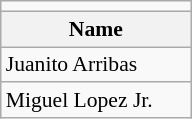<table class=wikitable style="font-size:90%">
<tr>
<td bgcolor=></td>
</tr>
<tr>
<th width=120px>Name</th>
</tr>
<tr>
<td>Juanito Arribas</td>
</tr>
<tr>
<td>Miguel Lopez Jr.</td>
</tr>
</table>
